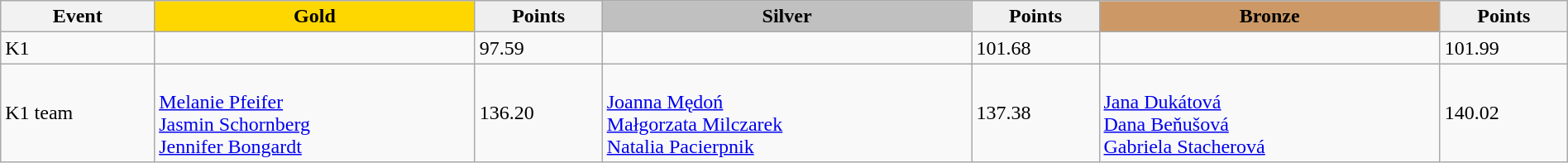<table class="wikitable" width=100%>
<tr>
<th>Event</th>
<td align=center bgcolor="gold"><strong>Gold</strong></td>
<td align=center bgcolor="EFEFEF"><strong>Points</strong></td>
<td align=center bgcolor="silver"><strong>Silver</strong></td>
<td align=center bgcolor="EFEFEF"><strong>Points</strong></td>
<td align=center bgcolor="CC9966"><strong>Bronze</strong></td>
<td align=center bgcolor="EFEFEF"><strong>Points</strong></td>
</tr>
<tr>
<td>K1</td>
<td></td>
<td>97.59</td>
<td></td>
<td>101.68</td>
<td></td>
<td>101.99</td>
</tr>
<tr>
<td>K1 team</td>
<td><br><a href='#'>Melanie Pfeifer</a><br><a href='#'>Jasmin Schornberg</a><br><a href='#'>Jennifer Bongardt</a></td>
<td>136.20</td>
<td><br><a href='#'>Joanna Mędoń</a><br><a href='#'>Małgorzata Milczarek</a><br><a href='#'>Natalia Pacierpnik</a></td>
<td>137.38</td>
<td><br><a href='#'>Jana Dukátová</a><br><a href='#'>Dana Beňušová</a><br><a href='#'>Gabriela Stacherová</a></td>
<td>140.02</td>
</tr>
</table>
